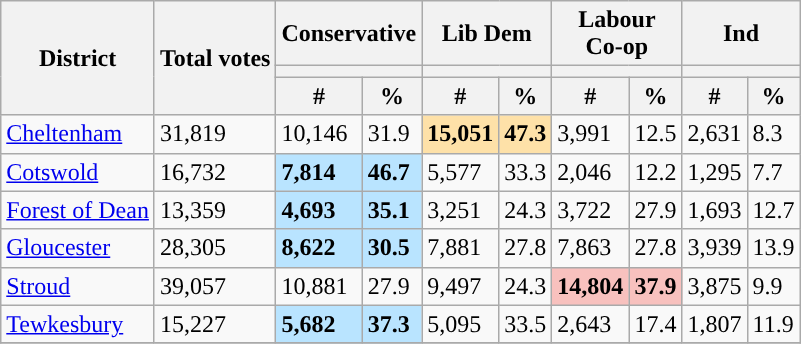<table class="wikitable sortable">
<tr>
<th rowspan=3>District</th>
<th rowspan=3>Total votes</th>
<th colspan="2">Conservative</th>
<th colspan="2">Lib Dem</th>
<th colspan="2">Labour<br>Co-op</th>
<th colspan="2">Ind</th>
</tr>
<tr>
<th colspan="2" style="background:"></th>
<th colspan="2" style="background:"></th>
<th colspan="2" style="background:"></th>
<th colspan="2" style="background:"></th>
</tr>
<tr>
<th>#</th>
<th>%</th>
<th>#</th>
<th>%</th>
<th>#</th>
<th>%</th>
<th>#</th>
<th>%</th>
</tr>
<tr>
<td><a href='#'>Cheltenham</a></td>
<td>31,819</td>
<td>10,146</td>
<td>31.9</td>
<td style="background:#FEE1A8;"><strong>15,051</strong></td>
<td style="background:#FEE1A8;"><strong>47.3</strong></td>
<td>3,991</td>
<td>12.5</td>
<td>2,631</td>
<td>8.3</td>
</tr>
<tr>
<td><a href='#'>Cotswold</a></td>
<td>16,732</td>
<td style="background:#B9E4FF;"><strong>7,814</strong></td>
<td style="background:#B9E4FF;"><strong>46.7</strong></td>
<td>5,577</td>
<td>33.3</td>
<td>2,046</td>
<td>12.2</td>
<td>1,295</td>
<td>7.7</td>
</tr>
<tr>
<td><a href='#'>Forest of Dean</a></td>
<td>13,359</td>
<td style="background:#B9E4FF;"><strong>4,693</strong></td>
<td style="background:#B9E4FF;"><strong>35.1</strong></td>
<td>3,251</td>
<td>24.3</td>
<td>3,722</td>
<td>27.9</td>
<td>1,693</td>
<td>12.7</td>
</tr>
<tr>
<td><a href='#'>Gloucester</a></td>
<td>28,305</td>
<td style="background:#B9E4FF;"><strong>8,622</strong></td>
<td style="background:#B9E4FF;"><strong>30.5</strong></td>
<td>7,881</td>
<td>27.8</td>
<td>7,863</td>
<td>27.8</td>
<td>3,939</td>
<td>13.9</td>
</tr>
<tr>
<td><a href='#'>Stroud</a></td>
<td>39,057</td>
<td>10,881</td>
<td>27.9</td>
<td>9,497</td>
<td>24.3</td>
<td style="background:#F8C1BE;"><strong>14,804</strong></td>
<td style="background:#F8C1BE;"><strong>37.9</strong></td>
<td>3,875</td>
<td>9.9</td>
</tr>
<tr>
<td><a href='#'>Tewkesbury</a></td>
<td>15,227</td>
<td style="background:#B9E4FF;"><strong>5,682</strong></td>
<td style="background:#B9E4FF;"><strong>37.3</strong></td>
<td>5,095</td>
<td>33.5</td>
<td>2,643</td>
<td>17.4</td>
<td>1,807</td>
<td>11.9</td>
</tr>
<tr>
</tr>
</table>
